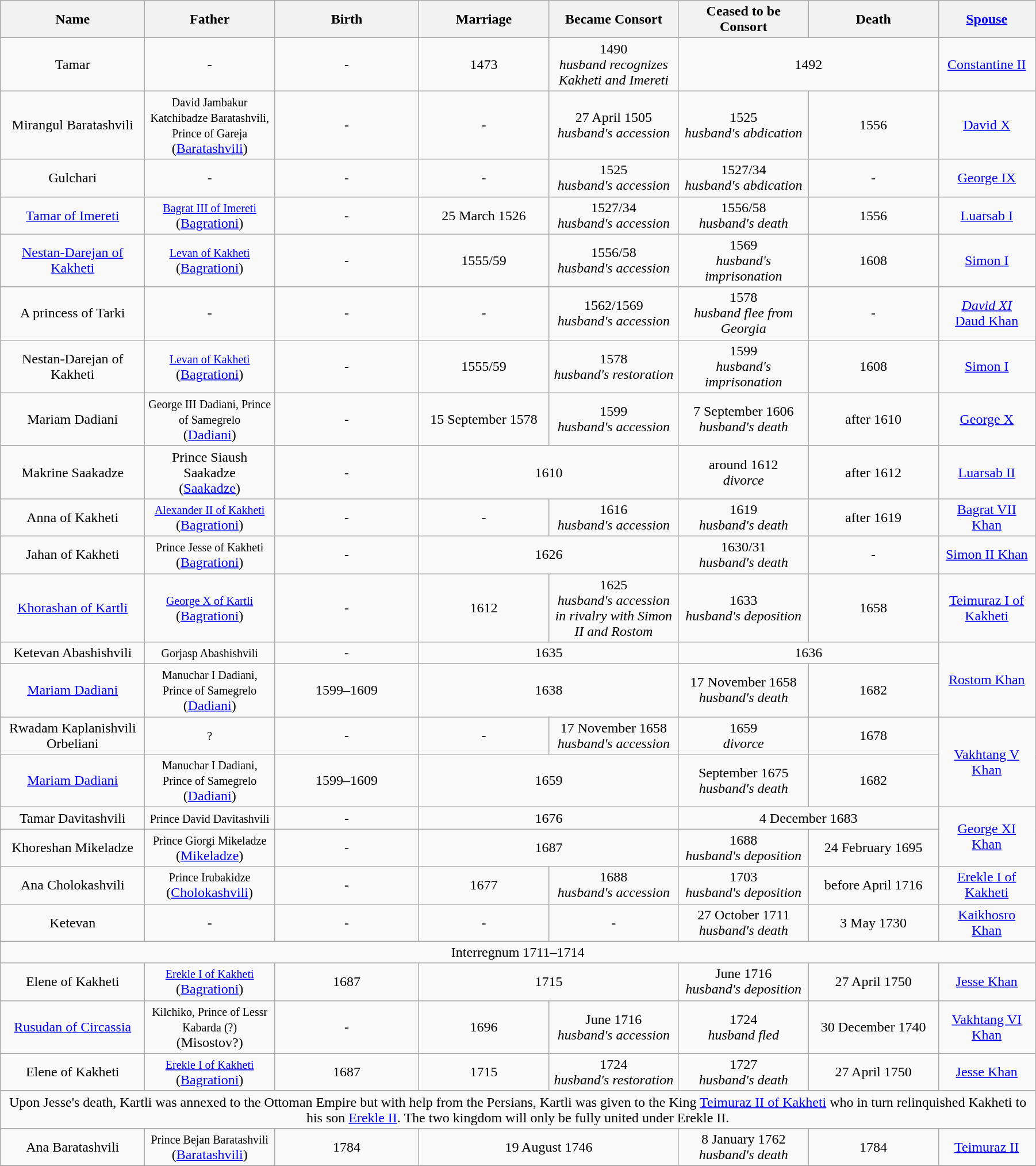<table width=95% class="wikitable">
<tr>
<th width = "10%">Name</th>
<th width = "9%">Father</th>
<th width = "10%">Birth</th>
<th width = "9%">Marriage</th>
<th width = "9%">Became Consort</th>
<th width = "9%">Ceased to be Consort</th>
<th width = "9%">Death</th>
<th width = "6%"><a href='#'>Spouse</a></th>
</tr>
<tr>
<td align="center">Tamar</td>
<td align="center">-</td>
<td align="center">-</td>
<td align="center">1473</td>
<td align="center">1490<br><em>husband recognizes Kakheti and Imereti</em></td>
<td align="center" colspan="2">1492</td>
<td align="center"><a href='#'>Constantine II</a></td>
</tr>
<tr>
<td align="center">Mirangul Baratashvili</td>
<td align="center"><small>David Jambakur Katchibadze Baratashvili, Prince of Gareja </small><br>(<a href='#'>Baratashvili</a>)</td>
<td align="center">-</td>
<td align="center">-</td>
<td align="center">27 April 1505<br><em>husband's accession</em></td>
<td align="center">1525<br><em>husband's abdication</em></td>
<td align="center">1556</td>
<td align="center"><a href='#'>David X</a></td>
</tr>
<tr>
<td align="center">Gulchari</td>
<td align="center">-</td>
<td align="center">-</td>
<td align="center">-</td>
<td align="center">1525<br><em>husband's accession</em></td>
<td align="center">1527/34<br><em>husband's abdication</em></td>
<td align="center">-</td>
<td align="center"><a href='#'>George IX</a></td>
</tr>
<tr>
<td align="center"><a href='#'>Tamar of Imereti</a></td>
<td align="center"><small><a href='#'>Bagrat III of Imereti</a></small><br>(<a href='#'>Bagrationi</a>)</td>
<td align="center">-</td>
<td align="center">25 March 1526</td>
<td align="center">1527/34<br><em>husband's accession</em></td>
<td align="center">1556/58<br><em>husband's death</em></td>
<td align="center">1556</td>
<td align="center"><a href='#'>Luarsab I</a></td>
</tr>
<tr>
<td align="center"><a href='#'>Nestan-Darejan of Kakheti</a></td>
<td align="center"><small><a href='#'>Levan of Kakheti</a></small><br>(<a href='#'>Bagrationi</a>)</td>
<td align="center">-</td>
<td align="center">1555/59</td>
<td align="center">1556/58<br><em>husband's accession</em></td>
<td align="center">1569<br><em>husband's imprisonation</em></td>
<td align="center">1608</td>
<td align="center"><a href='#'>Simon I</a></td>
</tr>
<tr>
<td align="center">A princess of Tarki<br></td>
<td align="center">-</td>
<td align="center">-</td>
<td align="center">-</td>
<td align="center">1562/1569<br><em>husband's accession</em></td>
<td align="center">1578<br><em>husband flee from Georgia</em></td>
<td align="center">-</td>
<td align="center"><a href='#'><em>David XI</em><br>Daud Khan</a></td>
</tr>
<tr>
<td align="center">Nestan-Darejan of Kakheti</td>
<td align="center"><small><a href='#'>Levan of Kakheti</a></small><br>(<a href='#'>Bagrationi</a>)</td>
<td align="center">-</td>
<td align="center">1555/59</td>
<td align="center">1578<br><em>husband's restoration</em></td>
<td align="center">1599<br><em>husband's imprisonation</em></td>
<td align="center">1608</td>
<td align="center"><a href='#'>Simon I</a></td>
</tr>
<tr>
<td align="center">Mariam Dadiani</td>
<td align="center"><small>George III Dadiani, Prince of Samegrelo</small><br>(<a href='#'>Dadiani</a>)</td>
<td align="center">-</td>
<td align="center">15 September 1578</td>
<td align="center">1599<br><em>husband's accession</em></td>
<td align="center">7 September 1606<br><em>husband's death</em></td>
<td align="center">after 1610</td>
<td align="center"><a href='#'>George X</a></td>
</tr>
<tr>
<td align="center">Makrine Saakadze</td>
<td align="center">Prince Siaush Saakadze<br>(<a href='#'>Saakadze</a>)</td>
<td align="center">-</td>
<td align="center" colspan="2">1610</td>
<td align="center">around 1612<br><em>divorce</em></td>
<td align="center">after 1612</td>
<td align="center"><a href='#'>Luarsab II</a></td>
</tr>
<tr>
<td align="center">Anna of Kakheti</td>
<td align="center"><small><a href='#'>Alexander II of Kakheti</a></small><br>(<a href='#'>Bagrationi</a>)</td>
<td align="center">-</td>
<td align="center">-</td>
<td align="center">1616<br><em>husband's accession</em></td>
<td align="center">1619<br><em>husband's death</em></td>
<td align="center">after 1619</td>
<td align="center"><a href='#'>Bagrat VII Khan</a></td>
</tr>
<tr>
<td align="center">Jahan of Kakheti</td>
<td align="center"><small>Prince Jesse of Kakheti</small><br>(<a href='#'>Bagrationi</a>)</td>
<td align="center">-</td>
<td align="center" colspan="2">1626</td>
<td align="center">1630/31<br><em>husband's death</em></td>
<td align="center">-</td>
<td align="center"><a href='#'>Simon II Khan</a></td>
</tr>
<tr>
<td align="center"><a href='#'>Khorashan of Kartli</a></td>
<td align="center"><small><a href='#'>George X of Kartli</a></small><br>(<a href='#'>Bagrationi</a>)</td>
<td align="center">-</td>
<td align="center">1612</td>
<td align="center">1625<br><em>husband's accession in rivalry with Simon II and Rostom</em></td>
<td align="center">1633<br><em>husband's deposition</em></td>
<td align="center">1658</td>
<td align="center"><a href='#'>Teimuraz I of Kakheti</a></td>
</tr>
<tr>
<td align="center">Ketevan Abashishvili</td>
<td align="center"><small>Gorjasp Abashishvili</small></td>
<td align="center">-</td>
<td align="center" colspan="2">1635</td>
<td align="center" colspan="2">1636</td>
<td align="center" rowspan="2"><a href='#'>Rostom Khan</a></td>
</tr>
<tr>
<td align="center"><a href='#'>Mariam Dadiani</a></td>
<td align="center"><small>Manuchar I Dadiani, Prince of Samegrelo</small><br>(<a href='#'>Dadiani</a>)</td>
<td align="center">1599–1609</td>
<td align="center" colspan="2">1638</td>
<td align="center">17 November 1658<br><em>husband's death</em></td>
<td align="center">1682</td>
</tr>
<tr>
<td align="center">Rwadam Kaplanishvili Orbeliani</td>
<td align="center"><small>?</small></td>
<td align="center">-</td>
<td align="center">-</td>
<td align="center">17 November 1658<br><em>husband's accession</em></td>
<td align="center">1659<br><em>divorce</em></td>
<td align="center">1678</td>
<td align="center" rowspan="2"><a href='#'>Vakhtang V Khan</a></td>
</tr>
<tr>
<td align="center"><a href='#'>Mariam Dadiani</a></td>
<td align="center"><small>Manuchar I Dadiani, Prince of Samegrelo</small><br>(<a href='#'>Dadiani</a>)</td>
<td align="center">1599–1609</td>
<td align="center" colspan="2">1659</td>
<td align="center">September 1675<br><em>husband's death</em></td>
<td align="center">1682</td>
</tr>
<tr>
<td align="center">Tamar Davitashvili</td>
<td align="center"><small>Prince David Davitashvili</small></td>
<td align="center">-</td>
<td align="center" colspan="2">1676</td>
<td align="center" colspan="2">4 December 1683</td>
<td align="center" rowspan="2"><a href='#'>George XI Khan</a></td>
</tr>
<tr>
<td align="center">Khoreshan Mikeladze</td>
<td align="center"><small>Prince Giorgi Mikeladze</small><br>(<a href='#'>Mikeladze</a>)</td>
<td align="center">-</td>
<td align="center" colspan="2">1687</td>
<td align="center">1688<br><em>husband's deposition</em></td>
<td align="center">24 February 1695</td>
</tr>
<tr>
<td align="center">Ana Cholokashvili</td>
<td align="center"><small>Prince Irubakidze</small><br>(<a href='#'>Cholokashvili</a>)</td>
<td align="center">-</td>
<td align="center">1677</td>
<td align="center">1688<br><em>husband's accession</em></td>
<td align="center">1703<br><em>husband's deposition</em></td>
<td align="center">before April 1716</td>
<td align="center"><a href='#'>Erekle I of Kakheti</a></td>
</tr>
<tr>
<td align="center">Ketevan</td>
<td align="center">-</td>
<td align="center">-</td>
<td align="center">-</td>
<td align="center">-</td>
<td align="center">27 October 1711<br><em>husband's death</em></td>
<td align="center">3 May 1730</td>
<td align="center"><a href='#'>Kaikhosro Khan</a></td>
</tr>
<tr>
<td align="center" colspan="8">Interregnum 1711–1714</td>
</tr>
<tr>
<td align="center">Elene of Kakheti</td>
<td align="center"><small><a href='#'>Erekle I of Kakheti</a></small><br>(<a href='#'>Bagrationi</a>)</td>
<td align="center">1687</td>
<td align="center" colspan="2">1715</td>
<td align="center">June 1716<br><em>husband's deposition</em></td>
<td align="center">27 April 1750</td>
<td align="center"><a href='#'>Jesse Khan</a></td>
</tr>
<tr>
<td align="center"><a href='#'>Rusudan of Circassia</a></td>
<td align="center"><small>Kilchiko, Prince of Lessr Kabarda (?)</small><br>(Misostov?)</td>
<td align="center">-</td>
<td align="center">1696</td>
<td align="center">June 1716<br><em>husband's accession</em></td>
<td align="center">1724<br><em>husband fled</em></td>
<td align="center">30 December 1740</td>
<td align="center"><a href='#'>Vakhtang VI Khan</a></td>
</tr>
<tr>
<td align="center">Elene of Kakheti</td>
<td align="center"><small><a href='#'>Erekle I of Kakheti</a></small><br>(<a href='#'>Bagrationi</a>)</td>
<td align="center">1687</td>
<td align="center">1715</td>
<td align="center">1724<br><em>husband's restoration</em></td>
<td align="center">1727<br><em>husband's death</em></td>
<td align="center">27 April 1750</td>
<td align="center"><a href='#'>Jesse Khan</a></td>
</tr>
<tr>
<td align="center" colspan="8">Upon Jesse's death, Kartli was annexed to the Ottoman Empire but with help from the Persians, Kartli was given to the King <a href='#'>Teimuraz II of Kakheti</a> who in turn relinquished Kakheti to his son <a href='#'>Erekle II</a>.  The two kingdom will only be fully united under Erekle II.</td>
</tr>
<tr>
<td align="center">Ana Baratashvili</td>
<td align="center"><small>Prince Bejan Baratashvili</small><br>(<a href='#'>Baratashvili</a>)</td>
<td align="center">1784</td>
<td align="center" colspan="2">19 August 1746</td>
<td align="center">8 January 1762<br><em>husband's death</em></td>
<td align="center">1784</td>
<td align="center"><a href='#'>Teimuraz II</a></td>
</tr>
<tr>
</tr>
</table>
